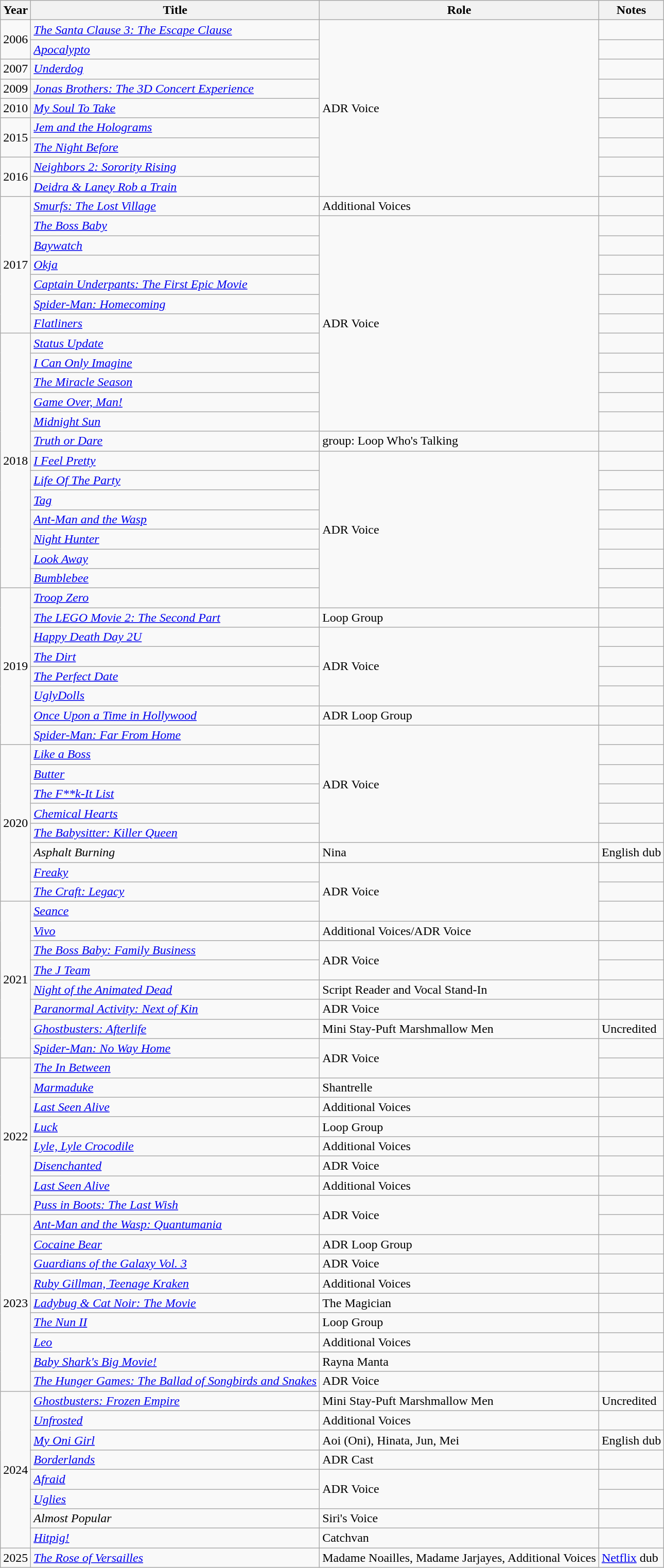<table class="wikitable sortable">
<tr>
<th>Year</th>
<th>Title</th>
<th>Role</th>
<th class="unsortable">Notes</th>
</tr>
<tr>
<td rowspan="2">2006</td>
<td><em><a href='#'>The Santa Clause 3: The Escape Clause</a></em></td>
<td rowspan="9">ADR Voice</td>
<td></td>
</tr>
<tr>
<td><em><a href='#'>Apocalypto</a></em></td>
<td></td>
</tr>
<tr>
<td>2007</td>
<td><em><a href='#'>Underdog</a></em></td>
<td></td>
</tr>
<tr>
<td>2009</td>
<td><em><a href='#'>Jonas Brothers: The 3D Concert Experience</a></em></td>
<td></td>
</tr>
<tr>
<td>2010</td>
<td><em><a href='#'>My Soul To Take</a></em></td>
<td></td>
</tr>
<tr>
<td rowspan="2">2015</td>
<td><em><a href='#'>Jem and the Holograms</a></em></td>
<td></td>
</tr>
<tr>
<td><em><a href='#'>The Night Before</a></em></td>
<td></td>
</tr>
<tr>
<td rowspan="2">2016</td>
<td><em><a href='#'>Neighbors 2: Sorority Rising</a></em></td>
<td></td>
</tr>
<tr>
<td><em><a href='#'>Deidra & Laney Rob a Train</a></em></td>
<td></td>
</tr>
<tr>
<td rowspan="7">2017</td>
<td><em><a href='#'>Smurfs: The Lost Village</a></em></td>
<td>Additional Voices</td>
<td></td>
</tr>
<tr>
<td><em><a href='#'>The Boss Baby</a></em></td>
<td rowspan="11">ADR Voice</td>
<td></td>
</tr>
<tr>
<td><em><a href='#'>Baywatch</a></em></td>
<td></td>
</tr>
<tr>
<td><em><a href='#'>Okja</a></em></td>
<td></td>
</tr>
<tr>
<td><em><a href='#'>Captain Underpants: The First Epic Movie</a></em></td>
<td></td>
</tr>
<tr>
<td><em><a href='#'>Spider-Man: Homecoming</a></em></td>
<td></td>
</tr>
<tr>
<td><em><a href='#'>Flatliners</a></em></td>
<td></td>
</tr>
<tr>
<td rowspan="13">2018</td>
<td><em><a href='#'>Status Update</a></em></td>
<td></td>
</tr>
<tr>
<td><em><a href='#'>I Can Only Imagine</a></em></td>
<td></td>
</tr>
<tr>
<td><em><a href='#'>The Miracle Season</a></em></td>
<td></td>
</tr>
<tr>
<td><em><a href='#'>Game Over, Man!</a></em></td>
<td></td>
</tr>
<tr>
<td><em><a href='#'>Midnight Sun</a></em></td>
<td></td>
</tr>
<tr>
<td><em><a href='#'>Truth or Dare</a></em></td>
<td>group: Loop Who's Talking</td>
<td></td>
</tr>
<tr>
<td><em><a href='#'>I Feel Pretty</a></em></td>
<td rowspan="8">ADR Voice</td>
<td></td>
</tr>
<tr>
<td><em><a href='#'>Life Of The Party</a></em></td>
<td></td>
</tr>
<tr>
<td><em><a href='#'>Tag</a></em></td>
<td></td>
</tr>
<tr>
<td><em><a href='#'>Ant-Man and the Wasp</a></em></td>
<td></td>
</tr>
<tr>
<td><em><a href='#'>Night Hunter</a></em></td>
<td></td>
</tr>
<tr>
<td><em><a href='#'>Look Away</a></em></td>
<td></td>
</tr>
<tr>
<td><em><a href='#'>Bumblebee</a></em></td>
<td></td>
</tr>
<tr>
<td rowspan="8">2019</td>
<td><em><a href='#'>Troop Zero</a></em></td>
<td></td>
</tr>
<tr>
<td><em><a href='#'>The LEGO Movie 2: The Second Part</a></em></td>
<td>Loop Group</td>
<td></td>
</tr>
<tr>
<td><em><a href='#'>Happy Death Day 2U</a></em></td>
<td rowspan="4">ADR Voice</td>
<td></td>
</tr>
<tr>
<td><em><a href='#'>The Dirt</a></em></td>
<td></td>
</tr>
<tr>
<td><em><a href='#'>The Perfect Date</a></em></td>
<td></td>
</tr>
<tr>
<td><em><a href='#'>UglyDolls</a></em></td>
<td></td>
</tr>
<tr>
<td><em><a href='#'>Once Upon a Time in Hollywood</a></em></td>
<td>ADR Loop Group</td>
<td></td>
</tr>
<tr>
<td><em><a href='#'>Spider-Man: Far From Home</a></em></td>
<td rowspan="6">ADR Voice</td>
<td></td>
</tr>
<tr>
<td rowspan="8">2020</td>
<td><em><a href='#'>Like a Boss</a></em></td>
<td></td>
</tr>
<tr>
<td><em><a href='#'>Butter</a></em></td>
<td></td>
</tr>
<tr>
<td><em><a href='#'>The F**k-It List</a></em></td>
<td></td>
</tr>
<tr>
<td><em><a href='#'>Chemical Hearts</a></em></td>
<td></td>
</tr>
<tr>
<td><em><a href='#'>The Babysitter: Killer Queen</a></em></td>
<td></td>
</tr>
<tr>
<td><em>Asphalt Burning</em></td>
<td>Nina</td>
<td>English dub</td>
</tr>
<tr>
<td><em><a href='#'>Freaky</a></em></td>
<td rowspan="3">ADR Voice</td>
<td></td>
</tr>
<tr>
<td><em><a href='#'>The Craft: Legacy</a></em></td>
<td></td>
</tr>
<tr>
<td rowspan="8">2021</td>
<td><em><a href='#'>Seance</a></em></td>
<td></td>
</tr>
<tr>
<td><em><a href='#'>Vivo</a></em></td>
<td>Additional Voices/ADR Voice</td>
<td></td>
</tr>
<tr>
<td><em><a href='#'>The Boss Baby: Family Business</a></em></td>
<td rowspan="2">ADR Voice</td>
<td></td>
</tr>
<tr>
<td><em><a href='#'>The J Team</a></em></td>
<td></td>
</tr>
<tr>
<td><em><a href='#'>Night of the Animated Dead</a></em></td>
<td>Script Reader and Vocal Stand-In</td>
<td></td>
</tr>
<tr>
<td><em><a href='#'>Paranormal Activity: Next of Kin</a></em></td>
<td>ADR Voice</td>
<td></td>
</tr>
<tr>
<td><em><a href='#'>Ghostbusters: Afterlife</a></em></td>
<td>Mini Stay-Puft Marshmallow Men</td>
<td>Uncredited</td>
</tr>
<tr>
<td><em><a href='#'>Spider-Man: No Way Home</a></em></td>
<td rowspan="2">ADR Voice</td>
<td></td>
</tr>
<tr>
<td rowspan="8">2022</td>
<td><em><a href='#'>The In Between</a></em></td>
<td></td>
</tr>
<tr>
<td><em><a href='#'>Marmaduke</a></em></td>
<td>Shantrelle</td>
<td></td>
</tr>
<tr>
<td><em><a href='#'>Last Seen Alive</a></em></td>
<td>Additional Voices</td>
<td></td>
</tr>
<tr>
<td><em><a href='#'>Luck</a></em></td>
<td>Loop Group</td>
<td></td>
</tr>
<tr>
<td><em><a href='#'>Lyle, Lyle Crocodile</a></em></td>
<td>Additional Voices</td>
<td></td>
</tr>
<tr>
<td><em><a href='#'>Disenchanted</a></em></td>
<td>ADR Voice</td>
<td></td>
</tr>
<tr>
<td><em><a href='#'>Last Seen Alive</a></em></td>
<td>Additional Voices</td>
<td></td>
</tr>
<tr>
<td><em><a href='#'>Puss in Boots: The Last Wish</a></em></td>
<td rowspan="2">ADR Voice</td>
<td></td>
</tr>
<tr>
<td rowspan="9">2023</td>
<td><em><a href='#'>Ant-Man and the Wasp: Quantumania</a></em></td>
<td></td>
</tr>
<tr>
<td><em><a href='#'>Cocaine Bear</a></em></td>
<td>ADR Loop Group</td>
<td></td>
</tr>
<tr>
<td><em><a href='#'>Guardians of the Galaxy Vol. 3</a></em></td>
<td>ADR Voice</td>
<td></td>
</tr>
<tr>
<td><em><a href='#'>Ruby Gillman, Teenage Kraken</a></em></td>
<td>Additional Voices</td>
<td></td>
</tr>
<tr>
<td><em><a href='#'>Ladybug & Cat Noir: The Movie</a></em></td>
<td>The Magician</td>
<td></td>
</tr>
<tr>
<td><em><a href='#'>The Nun II</a></em></td>
<td>Loop Group</td>
<td></td>
</tr>
<tr>
<td><em><a href='#'> Leo</a></em></td>
<td>Additional Voices</td>
<td></td>
</tr>
<tr>
<td><em><a href='#'>Baby Shark's Big Movie!</a></em></td>
<td>Rayna Manta</td>
<td></td>
</tr>
<tr>
<td><em><a href='#'>The Hunger Games: The Ballad of Songbirds and Snakes</a></em></td>
<td>ADR Voice</td>
<td></td>
</tr>
<tr>
<td rowspan="8">2024</td>
<td><em><a href='#'>Ghostbusters: Frozen Empire</a></em></td>
<td>Mini Stay-Puft Marshmallow Men</td>
<td>Uncredited </td>
</tr>
<tr>
<td><em><a href='#'>Unfrosted</a></em></td>
<td>Additional Voices</td>
<td></td>
</tr>
<tr>
<td><em><a href='#'>My Oni Girl</a></em></td>
<td>Aoi (Oni), Hinata, Jun, Mei</td>
<td>English dub</td>
</tr>
<tr>
<td><em><a href='#'>Borderlands</a></em></td>
<td>ADR Cast</td>
<td></td>
</tr>
<tr>
<td><em><a href='#'>Afraid</a></em></td>
<td rowspan="2">ADR Voice</td>
<td></td>
</tr>
<tr>
<td><em><a href='#'>Uglies</a></em></td>
<td></td>
</tr>
<tr>
<td><em>Almost Popular</em></td>
<td>Siri's Voice</td>
<td></td>
</tr>
<tr>
<td><em><a href='#'>Hitpig!</a></em></td>
<td>Catchvan</td>
<td></td>
</tr>
<tr>
<td>2025</td>
<td><em><a href='#'>The Rose of Versailles</a></em></td>
<td>Madame Noailles, Madame Jarjayes, Additional Voices</td>
<td><a href='#'>Netflix</a> dub</td>
</tr>
</table>
